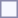<table style="border:1px solid #8888aa; background:#f7f8ff; padding:5px; font-size:95%; margin:0 12px 12px 0;">
</table>
